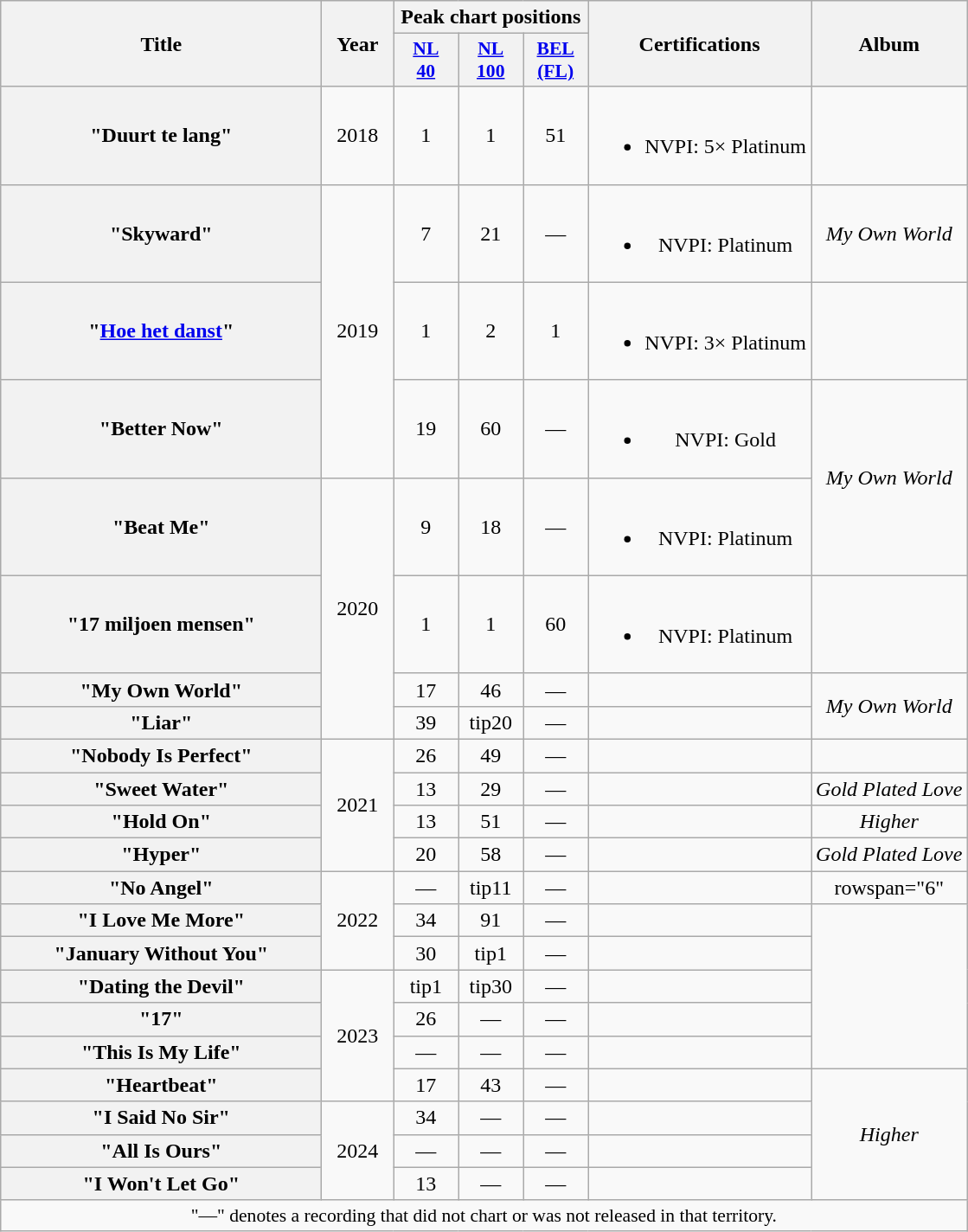<table class="wikitable plainrowheaders" style="text-align:center;" border="1">
<tr>
<th scope="col" rowspan="2" style="width:15em;">Title</th>
<th scope="col" rowspan="2" style="width:3em;">Year</th>
<th colspan="3" scope="col">Peak chart positions</th>
<th scope="col" rowspan="2">Certifications</th>
<th scope="col" rowspan="2">Album</th>
</tr>
<tr>
<th scope="col" style="width:3em;font-size:90%;"><a href='#'>NL<br>40</a><br></th>
<th scope="col" style="width:3em;font-size:90%;"><a href='#'>NL<br>100</a><br></th>
<th scope="col" style="width:3em;font-size:90%;"><a href='#'>BEL<br>(FL)</a><br></th>
</tr>
<tr>
<th scope="row">"Duurt te lang"</th>
<td>2018</td>
<td>1</td>
<td>1</td>
<td>51</td>
<td><br><ul><li>NVPI: 5× Platinum</li></ul></td>
<td></td>
</tr>
<tr>
<th scope="row">"Skyward"</th>
<td rowspan="3">2019</td>
<td>7</td>
<td>21</td>
<td>—</td>
<td><br><ul><li>NVPI: Platinum</li></ul></td>
<td><em>My Own World</em></td>
</tr>
<tr>
<th scope="row">"<a href='#'>Hoe het danst</a>"<br></th>
<td>1</td>
<td>2</td>
<td>1</td>
<td><br><ul><li>NVPI: 3× Platinum</li></ul></td>
<td></td>
</tr>
<tr>
<th scope="row">"Better Now"</th>
<td>19</td>
<td>60</td>
<td>—</td>
<td><br><ul><li>NVPI: Gold</li></ul></td>
<td rowspan="2"><em>My Own World</em></td>
</tr>
<tr>
<th scope="row">"Beat Me"</th>
<td rowspan="4">2020</td>
<td>9</td>
<td>18</td>
<td>—</td>
<td><br><ul><li>NVPI: Platinum</li></ul></td>
</tr>
<tr>
<th scope="row">"17 miljoen mensen"<br></th>
<td>1</td>
<td>1</td>
<td>60</td>
<td><br><ul><li>NVPI: Platinum</li></ul></td>
<td></td>
</tr>
<tr>
<th scope="row">"My Own World"</th>
<td>17</td>
<td>46</td>
<td>—</td>
<td></td>
<td rowspan="2"><em>My Own World</em></td>
</tr>
<tr>
<th scope="row">"Liar"</th>
<td>39</td>
<td>tip20</td>
<td>—</td>
<td></td>
</tr>
<tr>
<th scope="row">"Nobody Is Perfect"</th>
<td rowspan="4">2021</td>
<td>26</td>
<td>49</td>
<td>—</td>
<td></td>
<td></td>
</tr>
<tr>
<th scope="row">"Sweet Water"</th>
<td>13</td>
<td>29</td>
<td>—</td>
<td></td>
<td><em>Gold Plated Love</em></td>
</tr>
<tr>
<th scope="row">"Hold On" <br></th>
<td>13</td>
<td>51</td>
<td>―</td>
<td></td>
<td><em>Higher</em></td>
</tr>
<tr>
<th scope="row">"Hyper"</th>
<td>20</td>
<td>58</td>
<td>—</td>
<td></td>
<td><em>Gold Plated Love</em></td>
</tr>
<tr>
<th scope="row">"No Angel"</th>
<td rowspan="3">2022</td>
<td>—</td>
<td>tip11</td>
<td>—</td>
<td></td>
<td>rowspan="6" </td>
</tr>
<tr>
<th scope="row">"I Love Me More"</th>
<td>34</td>
<td>91</td>
<td>—</td>
<td></td>
</tr>
<tr>
<th scope="row">"January Without You"</th>
<td>30</td>
<td>tip1</td>
<td>—</td>
<td></td>
</tr>
<tr>
<th scope="row">"Dating the Devil"</th>
<td rowspan="4">2023</td>
<td>tip1</td>
<td>tip30</td>
<td>—</td>
<td></td>
</tr>
<tr>
<th scope="row">"17"</th>
<td>26</td>
<td>—</td>
<td>—</td>
<td></td>
</tr>
<tr>
<th scope="row">"This Is My Life"</th>
<td>—</td>
<td>—</td>
<td>—</td>
<td></td>
</tr>
<tr>
<th scope="row">"Heartbeat"</th>
<td>17</td>
<td>43</td>
<td>—</td>
<td></td>
<td rowspan="4"><em>Higher</em></td>
</tr>
<tr>
<th scope="row">"I Said No Sir"</th>
<td rowspan="3">2024</td>
<td>34</td>
<td>—</td>
<td>—</td>
<td></td>
</tr>
<tr>
<th scope="row">"All Is Ours"</th>
<td>—</td>
<td>—</td>
<td>—</td>
<td></td>
</tr>
<tr>
<th scope="row">"I Won't Let Go"</th>
<td>13</td>
<td>—</td>
<td>—</td>
<td></td>
</tr>
<tr>
<td colspan="7" style="font-size:90%;">"—" denotes a recording that did not chart or was not released in that territory.</td>
</tr>
</table>
